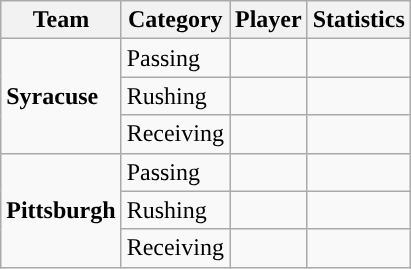<table class="wikitable" style="float: right;">
<tr>
<th>Team</th>
<th>Category</th>
<th>Player</th>
<th>Statistics</th>
</tr>
<tr>
<td rowspan=3><strong>Syracuse</strong></td>
<td>Passing</td>
<td></td>
<td></td>
</tr>
<tr>
<td>Rushing</td>
<td></td>
<td></td>
</tr>
<tr>
<td>Receiving</td>
<td></td>
<td></td>
</tr>
<tr>
<td rowspan=3><strong>Pittsburgh</strong></td>
<td>Passing</td>
<td></td>
<td></td>
</tr>
<tr>
<td>Rushing</td>
<td></td>
<td></td>
</tr>
<tr>
<td>Receiving</td>
<td></td>
<td></td>
</tr>
</table>
